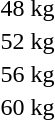<table>
<tr>
<td rowspan=2>48 kg<br></td>
<td rowspan=2></td>
<td rowspan=2></td>
<td></td>
</tr>
<tr>
<td></td>
</tr>
<tr>
<td rowspan=2>52 kg<br></td>
<td rowspan=2></td>
<td rowspan=2></td>
<td></td>
</tr>
<tr>
<td></td>
</tr>
<tr>
<td>56 kg<br></td>
<td></td>
<td></td>
<td></td>
</tr>
<tr>
<td rowspan=2>60 kg<br></td>
<td rowspan=2></td>
<td rowspan=2></td>
<td></td>
</tr>
<tr>
<td></td>
</tr>
</table>
